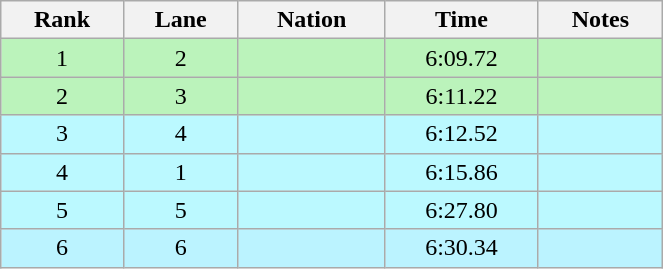<table class="wikitable sortable" style="text-align:center; width: 35%;">
<tr>
<th>Rank</th>
<th>Lane</th>
<th>Nation</th>
<th>Time</th>
<th>Notes</th>
</tr>
<tr bgcolor=bbf3bb>
<td>1</td>
<td>2</td>
<td align=left></td>
<td>6:09.72</td>
<td></td>
</tr>
<tr bgcolor=bbf3bb>
<td>2</td>
<td>3</td>
<td align=left></td>
<td>6:11.22</td>
<td></td>
</tr>
<tr bgcolor=bbf9ff>
<td>3</td>
<td>4</td>
<td align=left></td>
<td>6:12.52</td>
<td></td>
</tr>
<tr bgcolor=bbf9ff>
<td>4</td>
<td>1</td>
<td align=left></td>
<td>6:15.86</td>
<td></td>
</tr>
<tr bgcolor=bbf9ff>
<td>5</td>
<td>5</td>
<td align=left></td>
<td>6:27.80</td>
<td></td>
</tr>
<tr bgcolor=bbf3ff>
<td>6</td>
<td>6</td>
<td align=left></td>
<td>6:30.34</td>
<td></td>
</tr>
</table>
